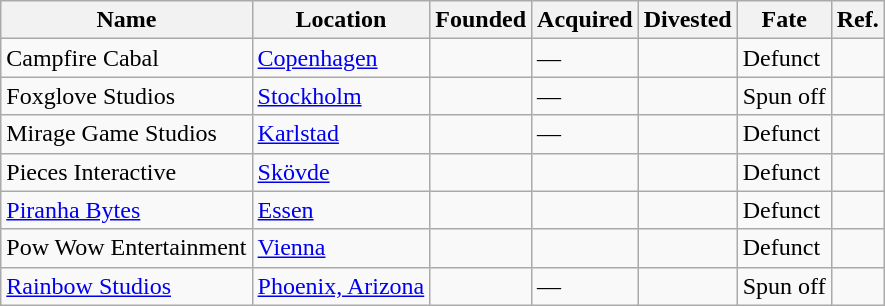<table class="wikitable sortable">
<tr>
<th>Name</th>
<th>Location</th>
<th>Founded</th>
<th>Acquired</th>
<th>Divested</th>
<th>Fate</th>
<th>Ref.</th>
</tr>
<tr>
<td>Campfire Cabal</td>
<td><a href='#'>Copenhagen</a></td>
<td></td>
<td>—</td>
<td></td>
<td>Defunct</td>
<td></td>
</tr>
<tr>
<td>Foxglove Studios</td>
<td><a href='#'>Stockholm</a></td>
<td></td>
<td>—</td>
<td></td>
<td>Spun off</td>
<td></td>
</tr>
<tr>
<td>Mirage Game Studios</td>
<td><a href='#'>Karlstad</a></td>
<td></td>
<td>—</td>
<td></td>
<td>Defunct</td>
<td></td>
</tr>
<tr>
<td>Pieces Interactive</td>
<td><a href='#'>Skövde</a></td>
<td></td>
<td></td>
<td></td>
<td>Defunct</td>
<td></td>
</tr>
<tr>
<td><a href='#'>Piranha Bytes</a></td>
<td><a href='#'>Essen</a></td>
<td></td>
<td></td>
<td></td>
<td>Defunct</td>
<td></td>
</tr>
<tr>
<td>Pow Wow Entertainment</td>
<td><a href='#'>Vienna</a></td>
<td></td>
<td></td>
<td></td>
<td>Defunct</td>
<td></td>
</tr>
<tr>
<td><a href='#'>Rainbow Studios</a></td>
<td><a href='#'>Phoenix, Arizona</a></td>
<td></td>
<td>—</td>
<td></td>
<td>Spun off</td>
</tr>
</table>
